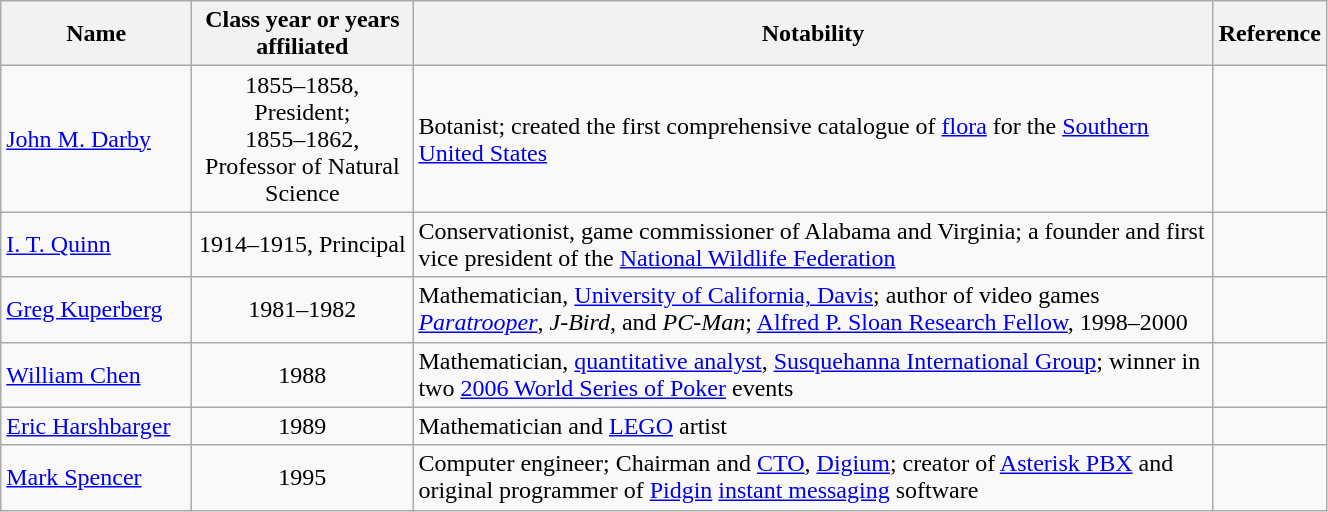<table class="wikitable sortable" style="width:70%">
<tr>
<th width="120">Name</th>
<th width="140" align=center>Class year or years affiliated</th>
<th>Notability</th>
<th width="10" class="unsortable">Reference</th>
</tr>
<tr>
<td><a href='#'>John M. Darby</a></td>
<td align="center">1855–1858, President;<br>1855–1862, Professor of Natural Science</td>
<td>Botanist; created the first comprehensive catalogue of <a href='#'>flora</a> for the <a href='#'>Southern United States</a></td>
<td align="center"></td>
</tr>
<tr>
<td><a href='#'>I. T. Quinn</a></td>
<td align="center">1914–1915, Principal</td>
<td>Conservationist, game commissioner of Alabama and Virginia; a founder and first vice president of the <a href='#'>National Wildlife Federation</a></td>
<td align="center"></td>
</tr>
<tr>
<td><a href='#'>Greg Kuperberg</a></td>
<td align="center">1981–1982</td>
<td>Mathematician, <a href='#'>University of California, Davis</a>; author of video games <em><a href='#'>Paratrooper</a></em>, <em>J-Bird</em>, and <em>PC-Man</em>; <a href='#'>Alfred P. Sloan Research Fellow</a>, 1998–2000</td>
<td align="center"></td>
</tr>
<tr>
<td><a href='#'>William Chen</a></td>
<td align="center">1988</td>
<td>Mathematician, <a href='#'>quantitative analyst</a>, <a href='#'>Susquehanna International Group</a>; winner in two <a href='#'>2006 World Series of Poker</a> events</td>
<td align="center"></td>
</tr>
<tr>
<td><a href='#'>Eric Harshbarger</a></td>
<td align="center">1989</td>
<td>Mathematician and <a href='#'>LEGO</a> artist</td>
<td align="center"></td>
</tr>
<tr>
<td><a href='#'>Mark Spencer</a></td>
<td align="center">1995</td>
<td>Computer engineer; Chairman and <a href='#'>CTO</a>, <a href='#'>Digium</a>; creator of <a href='#'>Asterisk PBX</a> and original programmer of <a href='#'>Pidgin</a> <a href='#'>instant messaging</a> software</td>
<td align="center"></td>
</tr>
</table>
